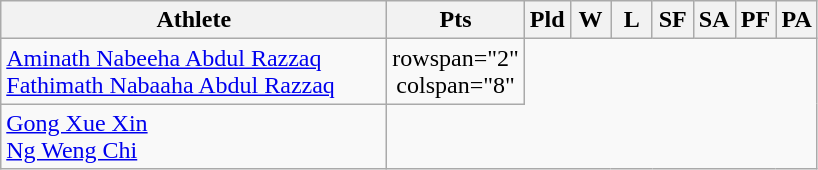<table class=wikitable style="text-align:center">
<tr>
<th width="250">Athlete</th>
<th width="20">Pts</th>
<th width="20">Pld</th>
<th width="20">W</th>
<th width="20">L</th>
<th width="20">SF</th>
<th width="20">SA</th>
<th width="20">PF</th>
<th width="20">PA</th>
</tr>
<tr>
<td style="text-align:left"> <a href='#'>Aminath Nabeeha Abdul Razzaq</a> <br>  <a href='#'>Fathimath Nabaaha Abdul Razzaq</a></td>
<td>rowspan="2" colspan="8" </td>
</tr>
<tr>
<td style="text-align:left"> <a href='#'>Gong Xue Xin</a> <br>  <a href='#'>Ng Weng Chi</a></td>
</tr>
</table>
